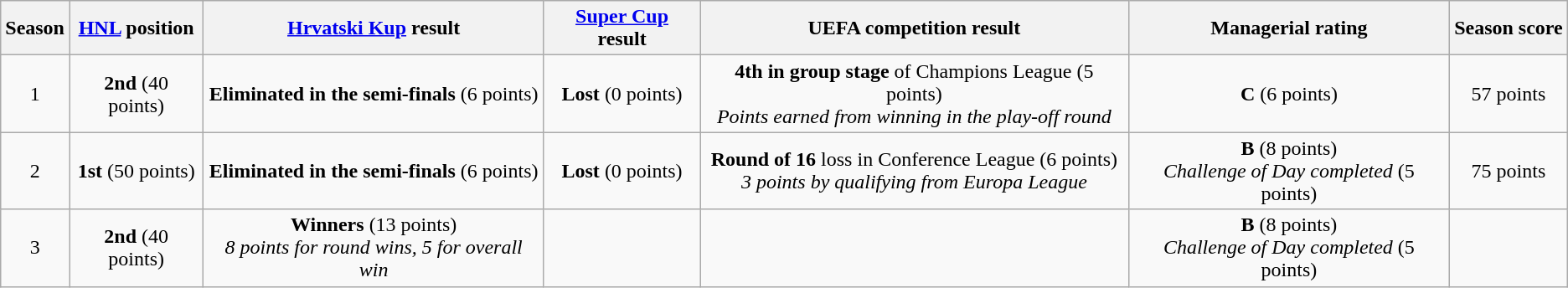<table class="wikitable" style="text-align:center">
<tr>
<th>Season</th>
<th><a href='#'>HNL</a> position</th>
<th><a href='#'>Hrvatski Kup</a> result</th>
<th><a href='#'>Super Cup</a> result</th>
<th>UEFA competition result</th>
<th>Managerial rating</th>
<th>Season score</th>
</tr>
<tr>
<td>1</td>
<td><strong>2nd</strong> (40 points)</td>
<td><strong>Eliminated in the semi-finals</strong> (6 points)</td>
<td><strong>Lost</strong> (0 points)</td>
<td><strong>4th in group stage</strong> of Champions League (5 points)<br><em>Points earned from winning in the play-off round</em></td>
<td><strong>C</strong> (6 points)</td>
<td>57 points</td>
</tr>
<tr>
<td>2</td>
<td><strong>1st</strong> (50 points)</td>
<td><strong>Eliminated in the semi-finals</strong> (6 points)</td>
<td><strong>Lost</strong> (0 points)</td>
<td><strong>Round of 16</strong> loss in Conference League (6 points)<br><em>3 points by qualifying from Europa League</em></td>
<td><strong>B</strong> (8 points)<br><em>Challenge of Day completed</em> (5 points)</td>
<td>75 points</td>
</tr>
<tr>
<td>3</td>
<td><strong>2nd</strong> (40 points)</td>
<td><strong>Winners</strong> (13 points)<br><em>8 points for round wins, 5 for overall win</em></td>
<td></td>
<td></td>
<td><strong>B</strong> (8 points)<br><em>Challenge of Day completed</em> (5 points)</td>
</tr>
</table>
